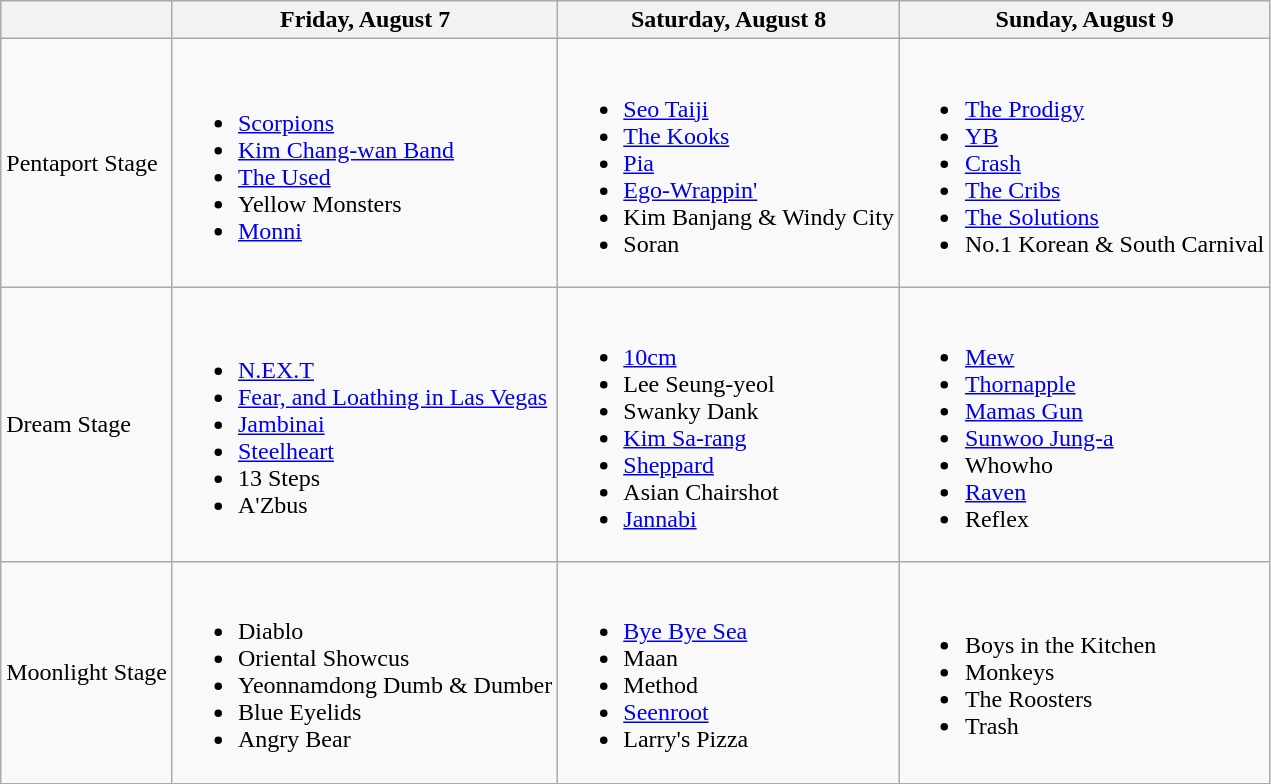<table class="wikitable">
<tr>
<th></th>
<th>Friday, August 7</th>
<th>Saturday, August 8</th>
<th>Sunday, August 9</th>
</tr>
<tr>
<td>Pentaport Stage</td>
<td><br><ul><li><a href='#'>Scorpions</a></li><li><a href='#'>Kim Chang-wan Band</a></li><li><a href='#'>The Used</a></li><li>Yellow Monsters</li><li><a href='#'>Monni</a></li></ul></td>
<td><br><ul><li><a href='#'>Seo Taiji</a></li><li><a href='#'>The Kooks</a></li><li><a href='#'>Pia</a></li><li><a href='#'>Ego-Wrappin'</a></li><li>Kim Banjang & Windy City</li><li>Soran</li></ul></td>
<td><br><ul><li><a href='#'>The Prodigy</a></li><li><a href='#'>YB</a></li><li><a href='#'>Crash</a></li><li><a href='#'>The Cribs</a></li><li><a href='#'>The Solutions</a></li><li>No.1 Korean & South Carnival</li></ul></td>
</tr>
<tr>
<td>Dream Stage</td>
<td><br><ul><li><a href='#'>N.EX.T</a></li><li><a href='#'>Fear, and Loathing in Las Vegas</a></li><li><a href='#'>Jambinai</a></li><li><a href='#'>Steelheart</a></li><li>13 Steps</li><li>A'Zbus</li></ul></td>
<td><br><ul><li><a href='#'>10cm</a></li><li>Lee Seung-yeol</li><li>Swanky Dank</li><li><a href='#'>Kim Sa-rang</a></li><li><a href='#'>Sheppard</a></li><li>Asian Chairshot</li><li><a href='#'>Jannabi</a></li></ul></td>
<td><br><ul><li><a href='#'>Mew</a></li><li><a href='#'>Thornapple</a></li><li><a href='#'>Mamas Gun</a></li><li><a href='#'>Sunwoo Jung-a</a></li><li>Whowho</li><li><a href='#'>Raven</a></li><li>Reflex</li></ul></td>
</tr>
<tr>
<td>Moonlight Stage</td>
<td><br><ul><li>Diablo</li><li>Oriental Showcus</li><li>Yeonnamdong Dumb & Dumber</li><li>Blue Eyelids</li><li>Angry Bear</li></ul></td>
<td><br><ul><li><a href='#'>Bye Bye Sea</a></li><li>Maan</li><li>Method</li><li><a href='#'>Seenroot</a></li><li>Larry's Pizza</li></ul></td>
<td><br><ul><li>Boys in the Kitchen</li><li>Monkeys</li><li>The Roosters</li><li>Trash</li></ul></td>
</tr>
</table>
